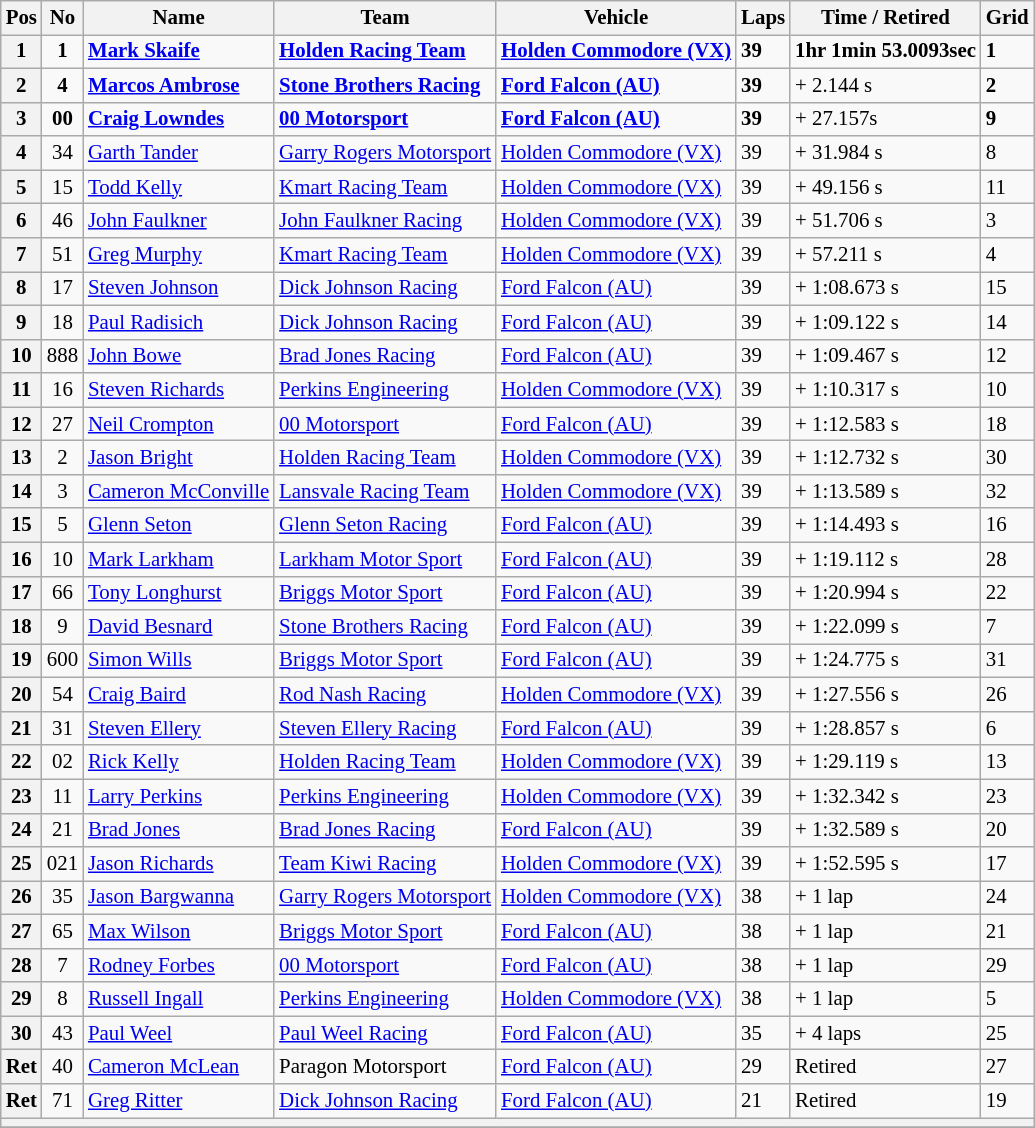<table class="wikitable" style="font-size: 87%;">
<tr>
<th>Pos</th>
<th>No</th>
<th>Name</th>
<th>Team</th>
<th>Vehicle</th>
<th>Laps</th>
<th>Time / Retired</th>
<th>Grid</th>
</tr>
<tr>
<th>1</th>
<td align=center><strong>1</strong></td>
<td><strong> <a href='#'>Mark Skaife</a></strong></td>
<td><strong><a href='#'>Holden Racing Team</a></strong></td>
<td><strong><a href='#'>Holden Commodore (VX)</a></strong></td>
<td><strong>39</strong></td>
<td><strong>1hr 1min 53.0093sec</strong></td>
<td><strong>1</strong></td>
</tr>
<tr>
<th>2</th>
<td align=center><strong>4</strong></td>
<td> <strong><a href='#'>Marcos Ambrose</a></strong></td>
<td><strong><a href='#'>Stone Brothers Racing</a></strong></td>
<td><strong><a href='#'>Ford Falcon (AU)</a></strong></td>
<td><strong>39</strong></td>
<td>+ 2.144 s</td>
<td><strong>2</strong></td>
</tr>
<tr>
<th>3</th>
<td align=center><strong>00</strong></td>
<td> <strong><a href='#'>Craig Lowndes</a></strong></td>
<td><strong><a href='#'>00 Motorsport</a></strong></td>
<td><strong><a href='#'>Ford Falcon (AU)</a></strong></td>
<td><strong>39</strong></td>
<td>+ 27.157s</td>
<td><strong>9</strong></td>
</tr>
<tr>
<th>4</th>
<td align=center>34</td>
<td> <a href='#'>Garth Tander</a></td>
<td><a href='#'>Garry Rogers Motorsport</a></td>
<td><a href='#'>Holden Commodore (VX)</a></td>
<td>39</td>
<td>+ 31.984 s</td>
<td>8</td>
</tr>
<tr>
<th>5</th>
<td align=center>15</td>
<td> <a href='#'>Todd Kelly</a></td>
<td><a href='#'>Kmart Racing Team</a></td>
<td><a href='#'>Holden Commodore (VX)</a></td>
<td>39</td>
<td>+ 49.156 s</td>
<td>11</td>
</tr>
<tr>
<th>6</th>
<td align=center>46</td>
<td> <a href='#'>John Faulkner</a></td>
<td><a href='#'>John Faulkner Racing</a></td>
<td><a href='#'>Holden Commodore (VX)</a></td>
<td>39</td>
<td>+ 51.706 s</td>
<td>3</td>
</tr>
<tr>
<th>7</th>
<td align=center>51</td>
<td> <a href='#'>Greg Murphy</a></td>
<td><a href='#'>Kmart Racing Team</a></td>
<td><a href='#'>Holden Commodore (VX)</a></td>
<td>39</td>
<td>+ 57.211 s</td>
<td>4</td>
</tr>
<tr>
<th>8</th>
<td align=center>17</td>
<td> <a href='#'>Steven Johnson</a></td>
<td><a href='#'>Dick Johnson Racing</a></td>
<td><a href='#'>Ford Falcon (AU)</a></td>
<td>39</td>
<td>+ 1:08.673 s</td>
<td>15</td>
</tr>
<tr>
<th>9</th>
<td align=center>18</td>
<td> <a href='#'>Paul Radisich</a></td>
<td><a href='#'>Dick Johnson Racing</a></td>
<td><a href='#'>Ford Falcon (AU)</a></td>
<td>39</td>
<td>+ 1:09.122 s</td>
<td>14</td>
</tr>
<tr>
<th>10</th>
<td align=center>888</td>
<td> <a href='#'>John Bowe</a></td>
<td><a href='#'>Brad Jones Racing</a></td>
<td><a href='#'>Ford Falcon (AU)</a></td>
<td>39</td>
<td>+ 1:09.467 s</td>
<td>12</td>
</tr>
<tr>
<th>11</th>
<td align=center>16</td>
<td> <a href='#'>Steven Richards</a></td>
<td><a href='#'>Perkins Engineering</a></td>
<td><a href='#'>Holden Commodore (VX)</a></td>
<td>39</td>
<td>+ 1:10.317 s</td>
<td>10</td>
</tr>
<tr>
<th>12</th>
<td align=center>27</td>
<td> <a href='#'>Neil Crompton</a></td>
<td><a href='#'>00 Motorsport</a></td>
<td><a href='#'>Ford Falcon (AU)</a></td>
<td>39</td>
<td>+ 1:12.583 s</td>
<td>18</td>
</tr>
<tr>
<th>13</th>
<td align=center>2</td>
<td> <a href='#'>Jason Bright</a></td>
<td><a href='#'>Holden Racing Team</a></td>
<td><a href='#'>Holden Commodore (VX)</a></td>
<td>39</td>
<td>+ 1:12.732 s</td>
<td>30</td>
</tr>
<tr>
<th>14</th>
<td align=center>3</td>
<td> <a href='#'>Cameron McConville</a></td>
<td><a href='#'>Lansvale Racing Team</a></td>
<td><a href='#'>Holden Commodore (VX)</a></td>
<td>39</td>
<td>+ 1:13.589 s</td>
<td>32</td>
</tr>
<tr>
<th>15</th>
<td align=center>5</td>
<td> <a href='#'>Glenn Seton</a></td>
<td><a href='#'>Glenn Seton Racing</a></td>
<td><a href='#'>Ford Falcon (AU)</a></td>
<td>39</td>
<td>+ 1:14.493 s</td>
<td>16</td>
</tr>
<tr>
<th>16</th>
<td align=center>10</td>
<td> <a href='#'>Mark Larkham</a></td>
<td><a href='#'>Larkham Motor Sport</a></td>
<td><a href='#'>Ford Falcon (AU)</a></td>
<td>39</td>
<td>+ 1:19.112 s</td>
<td>28</td>
</tr>
<tr>
<th>17</th>
<td align=center>66</td>
<td> <a href='#'>Tony Longhurst</a></td>
<td><a href='#'>Briggs Motor Sport</a></td>
<td><a href='#'>Ford Falcon (AU)</a></td>
<td>39</td>
<td>+ 1:20.994 s</td>
<td>22</td>
</tr>
<tr>
<th>18</th>
<td align=center>9</td>
<td> <a href='#'>David Besnard</a></td>
<td><a href='#'>Stone Brothers Racing</a></td>
<td><a href='#'>Ford Falcon (AU)</a></td>
<td>39</td>
<td>+ 1:22.099 s</td>
<td>7</td>
</tr>
<tr>
<th>19</th>
<td align=center>600</td>
<td> <a href='#'>Simon Wills</a></td>
<td><a href='#'>Briggs Motor Sport</a></td>
<td><a href='#'>Ford Falcon (AU)</a></td>
<td>39</td>
<td>+ 1:24.775 s</td>
<td>31</td>
</tr>
<tr>
<th>20</th>
<td align=center>54</td>
<td> <a href='#'>Craig Baird</a></td>
<td><a href='#'>Rod Nash Racing</a></td>
<td><a href='#'>Holden Commodore (VX)</a></td>
<td>39</td>
<td>+ 1:27.556 s</td>
<td>26</td>
</tr>
<tr>
<th>21</th>
<td align=center>31</td>
<td> <a href='#'>Steven Ellery</a></td>
<td><a href='#'>Steven Ellery Racing</a></td>
<td><a href='#'>Ford Falcon (AU)</a></td>
<td>39</td>
<td>+ 1:28.857 s</td>
<td>6</td>
</tr>
<tr>
<th>22</th>
<td align=center>02</td>
<td> <a href='#'>Rick Kelly</a></td>
<td><a href='#'>Holden Racing Team</a></td>
<td><a href='#'>Holden Commodore (VX)</a></td>
<td>39</td>
<td>+ 1:29.119 s</td>
<td>13</td>
</tr>
<tr>
<th>23</th>
<td align=center>11</td>
<td> <a href='#'>Larry Perkins</a></td>
<td><a href='#'>Perkins Engineering</a></td>
<td><a href='#'>Holden Commodore (VX)</a></td>
<td>39</td>
<td>+ 1:32.342 s</td>
<td>23</td>
</tr>
<tr>
<th>24</th>
<td align=center>21</td>
<td> <a href='#'>Brad Jones</a></td>
<td><a href='#'>Brad Jones Racing</a></td>
<td><a href='#'>Ford Falcon (AU)</a></td>
<td>39</td>
<td>+ 1:32.589 s</td>
<td>20</td>
</tr>
<tr>
<th>25</th>
<td align=center>021</td>
<td> <a href='#'>Jason Richards</a></td>
<td><a href='#'>Team Kiwi Racing</a></td>
<td><a href='#'>Holden Commodore (VX)</a></td>
<td>39</td>
<td>+ 1:52.595 s</td>
<td>17</td>
</tr>
<tr>
<th>26</th>
<td align=center>35</td>
<td> <a href='#'>Jason Bargwanna</a></td>
<td><a href='#'>Garry Rogers Motorsport</a></td>
<td><a href='#'>Holden Commodore (VX)</a></td>
<td>38</td>
<td>+ 1 lap</td>
<td>24</td>
</tr>
<tr>
<th>27</th>
<td align=center>65</td>
<td> <a href='#'>Max Wilson</a></td>
<td><a href='#'>Briggs Motor Sport</a></td>
<td><a href='#'>Ford Falcon (AU)</a></td>
<td>38</td>
<td>+ 1 lap</td>
<td>21</td>
</tr>
<tr>
<th>28</th>
<td align=center>7</td>
<td> <a href='#'>Rodney Forbes</a></td>
<td><a href='#'>00 Motorsport</a></td>
<td><a href='#'>Ford Falcon (AU)</a></td>
<td>38</td>
<td>+ 1 lap</td>
<td>29</td>
</tr>
<tr>
<th>29</th>
<td align=center>8</td>
<td> <a href='#'>Russell Ingall</a></td>
<td><a href='#'>Perkins Engineering</a></td>
<td><a href='#'>Holden Commodore (VX)</a></td>
<td>38</td>
<td>+ 1 lap</td>
<td>5</td>
</tr>
<tr>
<th>30</th>
<td align=center>43</td>
<td> <a href='#'>Paul Weel</a></td>
<td><a href='#'>Paul Weel Racing</a></td>
<td><a href='#'>Ford Falcon (AU)</a></td>
<td>35</td>
<td>+ 4 laps</td>
<td>25</td>
</tr>
<tr>
<th>Ret</th>
<td align=center>40</td>
<td> <a href='#'>Cameron McLean</a></td>
<td>Paragon Motorsport</td>
<td><a href='#'>Ford Falcon (AU)</a></td>
<td>29</td>
<td>Retired</td>
<td>27</td>
</tr>
<tr>
<th>Ret</th>
<td align=center>71</td>
<td> <a href='#'>Greg Ritter</a></td>
<td><a href='#'>Dick Johnson Racing</a></td>
<td><a href='#'>Ford Falcon (AU)</a></td>
<td>21</td>
<td>Retired</td>
<td>19</td>
</tr>
<tr>
<th colspan=8></th>
</tr>
<tr>
</tr>
</table>
